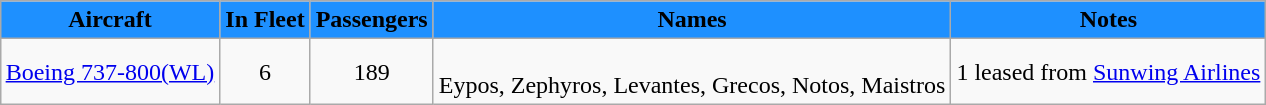<table class="wikitable" style="margin:1em auto;">
<tr>
<th style="background:dodgerblue;">Aircraft</th>
<th style="background:dodgerblue;">In Fleet</th>
<th style="background:dodgerblue;">Passengers</th>
<th style="background:dodgerblue;">Names</th>
<th style="background:dodgerblue;">Notes</th>
</tr>
<tr>
<td><a href='#'>Boeing 737-800(WL)</a></td>
<td align=center>6</td>
<td align=center>189</td>
<td><br>Eypos,
Zephyros,
Levantes,
Grecos,
Notos, Maistros</td>
<td>1 leased from <a href='#'>Sunwing Airlines</a></td>
</tr>
</table>
